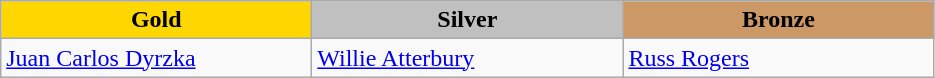<table class="wikitable" style="text-align:left">
<tr align="center">
<td width=200 bgcolor=gold><strong>Gold</strong></td>
<td width=200 bgcolor=silver><strong>Silver</strong></td>
<td width=200 bgcolor=CC9966><strong>Bronze</strong></td>
</tr>
<tr>
<td><a href='#'>Juan Carlos Dyrzka</a><br><em></em></td>
<td><a href='#'>Willie Atterbury</a><br><em></em></td>
<td><a href='#'>Russ Rogers</a><br><em></em></td>
</tr>
</table>
